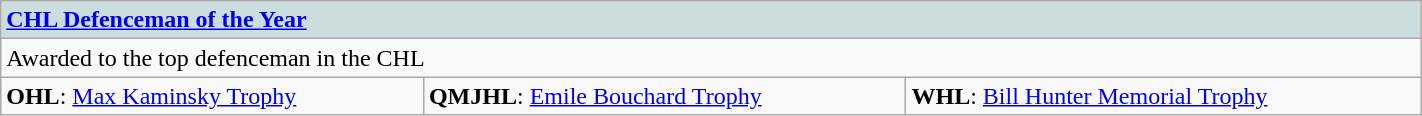<table class="wikitable" width="75%">
<tr style="font-weight:bold; background-color:#ccdddd;" |>
<td colspan="3"><a href='#'>CHL Defenceman of the Year</a></td>
</tr>
<tr>
<td colspan="3">Awarded to the top defenceman in the CHL</td>
</tr>
<tr>
<td><strong>OHL</strong>: <a href='#'>Max Kaminsky Trophy</a></td>
<td><strong>QMJHL</strong>: <a href='#'>Emile Bouchard Trophy</a></td>
<td><strong>WHL</strong>: <a href='#'>Bill Hunter Memorial Trophy</a></td>
</tr>
</table>
